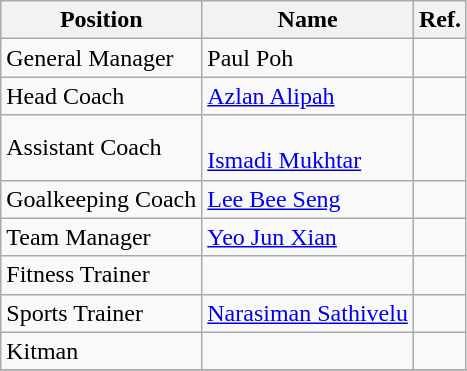<table class="wikitable">
<tr>
<th>Position</th>
<th>Name</th>
<th>Ref.</th>
</tr>
<tr>
<td>General Manager</td>
<td> Paul Poh</td>
<td></td>
</tr>
<tr>
<td>Head Coach</td>
<td> <a href='#'>Azlan Alipah</a></td>
<td></td>
</tr>
<tr>
<td>Assistant Coach</td>
<td><br> <a href='#'>Ismadi Mukhtar</a></td>
<td></td>
</tr>
<tr>
<td>Goalkeeping Coach</td>
<td> <a href='#'>Lee Bee Seng</a></td>
<td></td>
</tr>
<tr>
<td>Team Manager</td>
<td> <a href='#'>Yeo Jun Xian</a></td>
<td></td>
</tr>
<tr>
<td>Fitness Trainer</td>
<td></td>
<td></td>
</tr>
<tr>
<td>Sports Trainer</td>
<td> <a href='#'>Narasiman Sathivelu</a></td>
<td></td>
</tr>
<tr>
<td>Kitman</td>
<td></td>
<td></td>
</tr>
<tr>
</tr>
</table>
